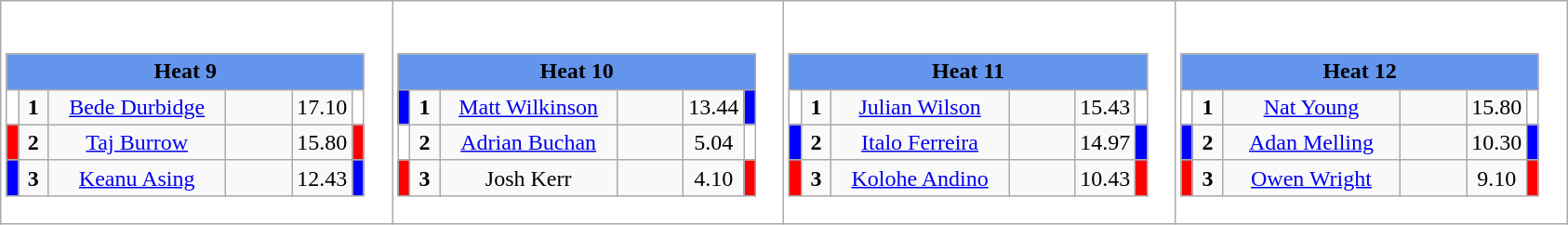<table class="wikitable" style="background:#fff;">
<tr>
<td><div><br><table class="wikitable">
<tr>
<td colspan="6"  style="text-align:center; background:#6495ed;"><strong>Heat 9</strong></td>
</tr>
<tr>
<td style="width:01px; background:#fff;"></td>
<td style="width:14px; text-align:center;"><strong>1</strong></td>
<td style="width:120px; text-align:center;"><a href='#'>Bede Durbidge</a></td>
<td style="width:40px; text-align:center;"></td>
<td style="width:20px; text-align:center;">17.10</td>
<td style="width:01px; background:#fff;"></td>
</tr>
<tr>
<td style="width:01px; background:#f00;"></td>
<td style="width:14px; text-align:center;"><strong>2</strong></td>
<td style="width:120px; text-align:center;"><a href='#'>Taj Burrow</a></td>
<td style="width:40px; text-align:center;"></td>
<td style="width:20px; text-align:center;">15.80</td>
<td style="width:01px; background:#f00;"></td>
</tr>
<tr>
<td style="width:01px; background:#00f;"></td>
<td style="width:14px; text-align:center;"><strong>3</strong></td>
<td style="width:120px; text-align:center;"><a href='#'>Keanu Asing</a></td>
<td style="width:40px; text-align:center;"></td>
<td style="width:20px; text-align:center;">12.43</td>
<td style="width:01px; background:#00f;"></td>
</tr>
</table>
</div></td>
<td><div><br><table class="wikitable">
<tr>
<td colspan="6"  style="text-align:center; background:#6495ed;"><strong>Heat 10</strong></td>
</tr>
<tr>
<td style="width:01px; background:#00f;"></td>
<td style="width:14px; text-align:center;"><strong>1</strong></td>
<td style="width:120px; text-align:center;"><a href='#'>Matt Wilkinson</a></td>
<td style="width:40px; text-align:center;"></td>
<td style="width:20px; text-align:center;">13.44</td>
<td style="width:01px; background:#00f;"></td>
</tr>
<tr>
<td style="width:01px; background:#fff;"></td>
<td style="width:14px; text-align:center;"><strong>2</strong></td>
<td style="width:120px; text-align:center;"><a href='#'>Adrian Buchan</a></td>
<td style="width:40px; text-align:center;"></td>
<td style="width:20px; text-align:center;">5.04</td>
<td style="width:01px; background:#fff;"></td>
</tr>
<tr>
<td style="width:01px; background:#f00;"></td>
<td style="width:14px; text-align:center;"><strong>3</strong></td>
<td style="width:120px; text-align:center;">Josh Kerr</td>
<td style="width:40px; text-align:center;"></td>
<td style="width:20px; text-align:center;">4.10</td>
<td style="width:01px; background:#f00;"></td>
</tr>
</table>
</div></td>
<td><div><br><table class="wikitable">
<tr>
<td colspan="6"  style="text-align:center; background:#6495ed;"><strong>Heat 11</strong></td>
</tr>
<tr>
<td style="width:01px; background:#fff;"></td>
<td style="width:14px; text-align:center;"><strong>1</strong></td>
<td style="width:120px; text-align:center;"><a href='#'>Julian Wilson</a></td>
<td style="width:40px; text-align:center;"></td>
<td style="width:20px; text-align:center;">15.43</td>
<td style="width:01px; background:#fff;"></td>
</tr>
<tr>
<td style="width:01px; background:#00f;"></td>
<td style="width:14px; text-align:center;"><strong>2</strong></td>
<td style="width:120px; text-align:center;"><a href='#'>Italo Ferreira</a></td>
<td style="width:40px; text-align:center;"></td>
<td style="width:20px; text-align:center;">14.97</td>
<td style="width:01px; background:#00f;"></td>
</tr>
<tr>
<td style="width:01px; background:#f00;"></td>
<td style="width:14px; text-align:center;"><strong>3</strong></td>
<td style="width:120px; text-align:center;"><a href='#'>Kolohe Andino</a></td>
<td style="width:40px; text-align:center;"></td>
<td style="width:20px; text-align:center;">10.43</td>
<td style="width:01px; background:#f00;"></td>
</tr>
</table>
</div></td>
<td><div><br><table class="wikitable">
<tr>
<td colspan="6"  style="text-align:center; background:#6495ed;"><strong>Heat 12</strong></td>
</tr>
<tr>
<td style="width:01px; background:#fff;"></td>
<td style="width:14px; text-align:center;"><strong>1</strong></td>
<td style="width:120px; text-align:center;"><a href='#'>Nat Young</a></td>
<td style="width:40px; text-align:center;"></td>
<td style="width:20px; text-align:center;">15.80</td>
<td style="width:01px; background:#fff;"></td>
</tr>
<tr>
<td style="width:01px; background:#00f;"></td>
<td style="width:14px; text-align:center;"><strong>2</strong></td>
<td style="width:120px; text-align:center;"><a href='#'>Adan Melling</a></td>
<td style="width:40px; text-align:center;"></td>
<td style="width:20px; text-align:center;">10.30</td>
<td style="width:01px; background:#00f;"></td>
</tr>
<tr>
<td style="width:01px; background:#f00;"></td>
<td style="width:14px; text-align:center;"><strong>3</strong></td>
<td style="width:120px; text-align:center;"><a href='#'>Owen Wright</a></td>
<td style="width:40px; text-align:center;"></td>
<td style="width:20px; text-align:center;">9.10</td>
<td style="width:01px; background:#f00;"></td>
</tr>
</table>
</div></td>
</tr>
</table>
